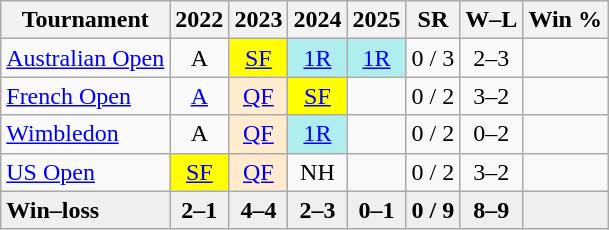<table class=wikitable style=text-align:center>
<tr>
<th>Tournament</th>
<th>2022</th>
<th>2023</th>
<th>2024</th>
<th>2025</th>
<th>SR</th>
<th>W–L</th>
<th>Win %</th>
</tr>
<tr>
<td alight=left><a href='#'>Australian Open</a></td>
<td>A</td>
<td bgcolor="Yellow"><a href='#'>SF</a></td>
<td bgcolor="afeeee"><a href='#'>1R</a></td>
<td bgcolor="afeeee"><a href='#'>1R</a></td>
<td>0 / 3</td>
<td>2–3</td>
<td></td>
</tr>
<tr>
<td align=left><a href='#'>French Open</a></td>
<td><a href='#'>A</a></td>
<td bgcolor="ffebcd"><a href='#'>QF</a></td>
<td bgcolor="Yellow"><a href='#'>SF</a></td>
<td></td>
<td>0 / 2</td>
<td>3–2</td>
<td></td>
</tr>
<tr>
<td align=left><a href='#'>Wimbledon</a></td>
<td>A</td>
<td bgcolor="ffebcd"><a href='#'>QF</a></td>
<td bgcolor="afeeee"><a href='#'>1R</a></td>
<td></td>
<td>0 / 2</td>
<td>0–2</td>
<td></td>
</tr>
<tr>
<td align=left><a href='#'>US Open</a></td>
<td bgcolor="yellow"><a href='#'>SF</a></td>
<td bgcolor=ffebcd><a href='#'>QF</a></td>
<td>NH</td>
<td></td>
<td>0 / 2</td>
<td>3–2</td>
<td></td>
</tr>
<tr style="font-weight:bold; background:#efefef;">
<td style="text-align:left">Win–loss</td>
<td>2–1</td>
<td>4–4</td>
<td>2–3</td>
<td>0–1</td>
<td>0 / 9</td>
<td>8–9</td>
<td></td>
</tr>
</table>
